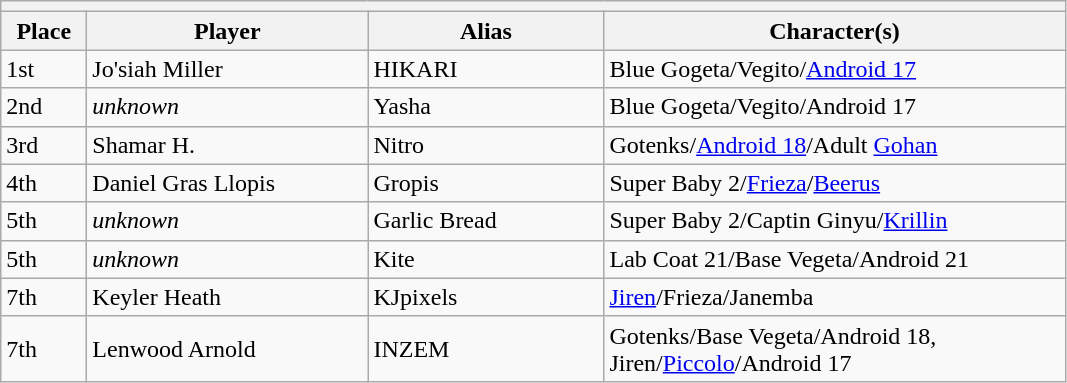<table class="wikitable">
<tr>
<th colspan=4></th>
</tr>
<tr>
<th style="width:50px;">Place</th>
<th style="width:180px;">Player</th>
<th style="width:150px;">Alias</th>
<th style="width:300px;">Character(s)</th>
</tr>
<tr>
<td>1st</td>
<td> Jo'siah Miller</td>
<td>HIKARI</td>
<td>Blue Gogeta/Vegito/<a href='#'>Android 17</a></td>
</tr>
<tr>
<td>2nd</td>
<td> <em>unknown</em></td>
<td>Yasha</td>
<td>Blue Gogeta/Vegito/Android 17</td>
</tr>
<tr>
<td>3rd</td>
<td> Shamar H.</td>
<td>Nitro</td>
<td>Gotenks/<a href='#'>Android 18</a>/Adult <a href='#'>Gohan</a></td>
</tr>
<tr>
<td>4th</td>
<td> Daniel Gras Llopis</td>
<td>Gropis</td>
<td>Super Baby 2/<a href='#'>Frieza</a>/<a href='#'>Beerus</a></td>
</tr>
<tr>
<td>5th</td>
<td> <em>unknown</em></td>
<td>Garlic Bread</td>
<td>Super Baby 2/Captin Ginyu/<a href='#'>Krillin</a></td>
</tr>
<tr>
<td>5th</td>
<td> <em>unknown</em></td>
<td>Kite</td>
<td>Lab Coat 21/Base Vegeta/Android 21</td>
</tr>
<tr>
<td>7th</td>
<td> Keyler Heath</td>
<td>KJpixels</td>
<td><a href='#'>Jiren</a>/Frieza/Janemba</td>
</tr>
<tr>
<td>7th</td>
<td> Lenwood Arnold</td>
<td>INZEM</td>
<td>Gotenks/Base Vegeta/Android 18, Jiren/<a href='#'>Piccolo</a>/Android 17</td>
</tr>
</table>
